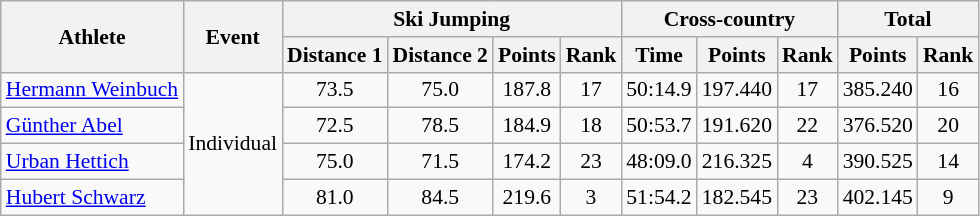<table class="wikitable" style="font-size:90%">
<tr>
<th rowspan="2">Athlete</th>
<th rowspan="2">Event</th>
<th colspan="4">Ski Jumping</th>
<th colspan="3">Cross-country</th>
<th colspan="2">Total</th>
</tr>
<tr>
<th>Distance 1</th>
<th>Distance 2</th>
<th>Points</th>
<th>Rank</th>
<th>Time</th>
<th>Points</th>
<th>Rank</th>
<th>Points</th>
<th>Rank</th>
</tr>
<tr>
<td><a href='#'>Hermann Weinbuch</a></td>
<td rowspan="4">Individual</td>
<td align="center">73.5</td>
<td align="center">75.0</td>
<td align="center">187.8</td>
<td align="center">17</td>
<td align="center">50:14.9</td>
<td align="center">197.440</td>
<td align="center">17</td>
<td align="center">385.240</td>
<td align="center">16</td>
</tr>
<tr>
<td><a href='#'>Günther Abel</a></td>
<td align="center">72.5</td>
<td align="center">78.5</td>
<td align="center">184.9</td>
<td align="center">18</td>
<td align="center">50:53.7</td>
<td align="center">191.620</td>
<td align="center">22</td>
<td align="center">376.520</td>
<td align="center">20</td>
</tr>
<tr>
<td><a href='#'>Urban Hettich</a></td>
<td align="center">75.0</td>
<td align="center">71.5</td>
<td align="center">174.2</td>
<td align="center">23</td>
<td align="center">48:09.0</td>
<td align="center">216.325</td>
<td align="center">4</td>
<td align="center">390.525</td>
<td align="center">14</td>
</tr>
<tr>
<td><a href='#'>Hubert Schwarz</a></td>
<td align="center">81.0</td>
<td align="center">84.5</td>
<td align="center">219.6</td>
<td align="center">3</td>
<td align="center">51:54.2</td>
<td align="center">182.545</td>
<td align="center">23</td>
<td align="center">402.145</td>
<td align="center">9</td>
</tr>
</table>
